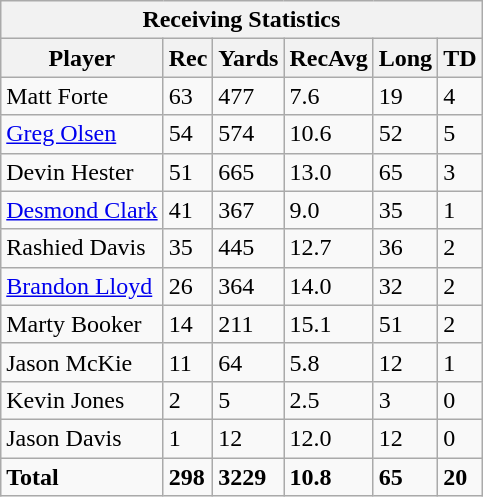<table class="wikitable">
<tr>
<th colspan="6">Receiving Statistics</th>
</tr>
<tr>
<th>Player</th>
<th>Rec</th>
<th>Yards</th>
<th>RecAvg</th>
<th>Long</th>
<th>TD</th>
</tr>
<tr>
<td>Matt Forte</td>
<td>63</td>
<td>477</td>
<td>7.6</td>
<td>19</td>
<td>4</td>
</tr>
<tr>
<td><a href='#'>Greg Olsen</a></td>
<td>54</td>
<td>574</td>
<td>10.6</td>
<td>52</td>
<td>5</td>
</tr>
<tr>
<td>Devin Hester</td>
<td>51</td>
<td>665</td>
<td>13.0</td>
<td>65</td>
<td>3</td>
</tr>
<tr>
<td><a href='#'>Desmond Clark</a></td>
<td>41</td>
<td>367</td>
<td>9.0</td>
<td>35</td>
<td>1</td>
</tr>
<tr>
<td>Rashied Davis</td>
<td>35</td>
<td>445</td>
<td>12.7</td>
<td>36</td>
<td>2</td>
</tr>
<tr>
<td><a href='#'>Brandon Lloyd</a></td>
<td>26</td>
<td>364</td>
<td>14.0</td>
<td>32</td>
<td>2</td>
</tr>
<tr>
<td>Marty Booker</td>
<td>14</td>
<td>211</td>
<td>15.1</td>
<td>51</td>
<td>2</td>
</tr>
<tr>
<td>Jason McKie</td>
<td>11</td>
<td>64</td>
<td>5.8</td>
<td>12</td>
<td>1</td>
</tr>
<tr>
<td>Kevin Jones</td>
<td>2</td>
<td>5</td>
<td>2.5</td>
<td>3</td>
<td>0</td>
</tr>
<tr>
<td>Jason Davis</td>
<td>1</td>
<td>12</td>
<td>12.0</td>
<td>12</td>
<td>0</td>
</tr>
<tr class="sortbottom">
<td><strong>Total</strong></td>
<td><strong>298</strong></td>
<td><strong>3229 </strong></td>
<td><strong>10.8</strong></td>
<td><strong>65</strong></td>
<td><strong>20</strong></td>
</tr>
</table>
